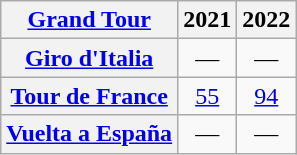<table class="wikitable plainrowheaders">
<tr>
<th scope="col"><a href='#'>Grand Tour</a></th>
<th scope="col">2021</th>
<th scope="col">2022</th>
</tr>
<tr style="text-align:center;">
<th scope="row"> <a href='#'>Giro d'Italia</a></th>
<td>—</td>
<td>—</td>
</tr>
<tr style="text-align:center;">
<th scope="row"> <a href='#'>Tour de France</a></th>
<td><a href='#'>55</a></td>
<td><a href='#'>94</a></td>
</tr>
<tr style="text-align:center;">
<th scope="row"> <a href='#'>Vuelta a España</a></th>
<td>—</td>
<td>—</td>
</tr>
</table>
